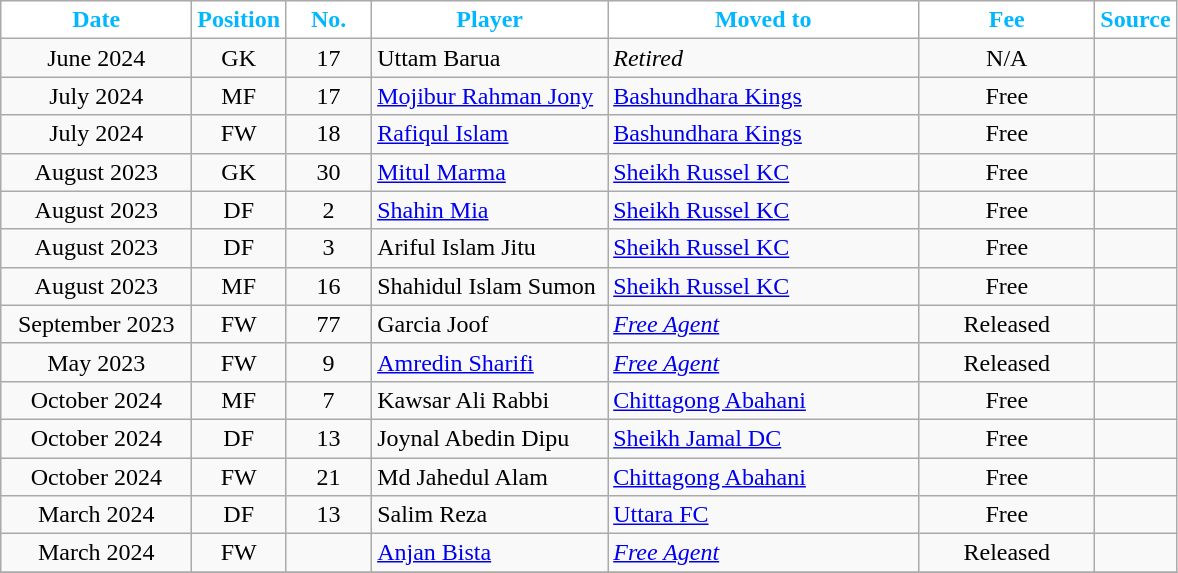<table class="wikitable" style="text-align:center; ">
<tr>
<th style="background:#FFFFFF; color:#03b7ff; width:120px;">Date</th>
<th style="background:#FFFFFF; color:#03b7ff; width:50px;">Position</th>
<th style="background:#FFFFFF; color:#03b7ff; width:50px;">No.</th>
<th style="background:#FFFFFF; color:#03b7ff; width:150px;">Player</th>
<th style="background:#FFFFFF; color:#03b7ff; width:200px;">Moved to</th>
<th style="background:#FFFFFF; color:#03b7ff; width:110px;">Fee</th>
<th style="background:#FFFFFF; color:#03b7ff; width:25px;">Source</th>
</tr>
<tr>
<td>June 2024</td>
<td>GK</td>
<td>17</td>
<td align="left">Uttam Barua</td>
<td align="left"><em>Retired</em></td>
<td>N/A</td>
<td></td>
</tr>
<tr>
<td>July 2024</td>
<td>MF</td>
<td>17</td>
<td align="left"><a href='#'>Mojibur Rahman Jony</a></td>
<td align="left"><a href='#'>Bashundhara Kings</a></td>
<td>Free</td>
<td></td>
</tr>
<tr>
<td>July 2024</td>
<td>FW</td>
<td>18</td>
<td align="left"><a href='#'>Rafiqul Islam</a></td>
<td align="left"><a href='#'>Bashundhara Kings</a></td>
<td>Free</td>
<td></td>
</tr>
<tr>
<td>August 2023</td>
<td>GK</td>
<td>30</td>
<td align="left"><a href='#'>Mitul Marma</a></td>
<td align="left"><a href='#'>Sheikh Russel KC</a></td>
<td align="center">Free</td>
<td></td>
</tr>
<tr>
<td>August 2023</td>
<td>DF</td>
<td>2</td>
<td align="left"><a href='#'>Shahin Mia</a></td>
<td align="left"><a href='#'>Sheikh Russel KC</a></td>
<td align="center">Free</td>
<td></td>
</tr>
<tr>
<td>August 2023</td>
<td>DF</td>
<td>3</td>
<td align="left">Ariful Islam Jitu</td>
<td align="left"><a href='#'>Sheikh Russel KC</a></td>
<td align="center">Free</td>
<td></td>
</tr>
<tr>
<td>August 2023</td>
<td>MF</td>
<td>16</td>
<td align="left">Shahidul Islam Sumon</td>
<td align="left"><a href='#'>Sheikh Russel KC</a></td>
<td align="center">Free</td>
<td></td>
</tr>
<tr>
<td>September 2023</td>
<td>FW</td>
<td>77</td>
<td align=left> Garcia Joof</td>
<td align=left><em><a href='#'>Free Agent</a></em></td>
<td>Released</td>
<td></td>
</tr>
<tr>
<td>May 2023</td>
<td>FW</td>
<td>9</td>
<td align=left> <a href='#'>Amredin Sharifi</a></td>
<td align=left><em><a href='#'>Free Agent</a></em></td>
<td>Released</td>
<td></td>
</tr>
<tr>
<td>October 2024</td>
<td>MF</td>
<td>7</td>
<td align="left">Kawsar Ali Rabbi</td>
<td align="left"><a href='#'>Chittagong Abahani</a></td>
<td>Free</td>
<td></td>
</tr>
<tr>
<td>October 2024</td>
<td>DF</td>
<td>13</td>
<td align="left">Joynal Abedin Dipu</td>
<td align="left"><a href='#'>Sheikh Jamal DC</a></td>
<td>Free</td>
<td></td>
</tr>
<tr>
<td>October 2024</td>
<td>FW</td>
<td>21</td>
<td align="left">Md Jahedul Alam</td>
<td align="left"><a href='#'>Chittagong Abahani</a></td>
<td>Free</td>
<td></td>
</tr>
<tr>
<td>March 2024</td>
<td>DF</td>
<td>13</td>
<td align=left>Salim Reza</td>
<td align=left><a href='#'>Uttara FC</a></td>
<td>Free</td>
<td></td>
</tr>
<tr>
<td>March 2024</td>
<td>FW</td>
<td></td>
<td align=left> <a href='#'>Anjan Bista</a></td>
<td align=left><em><a href='#'>Free Agent</a></em></td>
<td>Released</td>
<td></td>
</tr>
<tr>
</tr>
</table>
